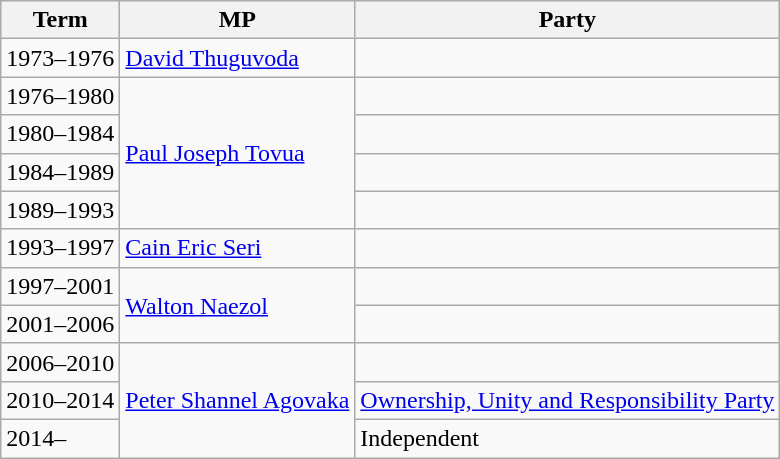<table class=wikitable>
<tr>
<th>Term</th>
<th>MP</th>
<th>Party</th>
</tr>
<tr>
<td>1973–1976</td>
<td><a href='#'>David Thuguvoda</a></td>
<td> </td>
</tr>
<tr>
<td>1976–1980</td>
<td rowspan=4><a href='#'>Paul Joseph Tovua</a></td>
<td> </td>
</tr>
<tr>
<td>1980–1984</td>
<td> </td>
</tr>
<tr>
<td>1984–1989</td>
<td> </td>
</tr>
<tr>
<td>1989–1993</td>
<td> </td>
</tr>
<tr>
<td>1993–1997</td>
<td><a href='#'>Cain Eric Seri</a></td>
<td> </td>
</tr>
<tr>
<td>1997–2001</td>
<td rowspan=2><a href='#'>Walton Naezol</a></td>
<td> </td>
</tr>
<tr>
<td>2001–2006</td>
<td> </td>
</tr>
<tr>
<td>2006–2010</td>
<td rowspan=3><a href='#'>Peter Shannel Agovaka</a></td>
<td> </td>
</tr>
<tr>
<td>2010–2014</td>
<td><a href='#'>Ownership, Unity and Responsibility Party</a></td>
</tr>
<tr>
<td>2014–</td>
<td>Independent</td>
</tr>
</table>
